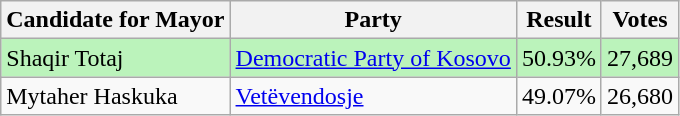<table class=wikitable>
<tr>
<th>Candidate for Mayor</th>
<th>Party</th>
<th>Result</th>
<th>Votes</th>
</tr>
<tr>
<td style="background:#BBF3BB;">Shaqir Totaj</td>
<td style="background:#BBF3BB;"><a href='#'>Democratic Party of Kosovo</a></td>
<td style="background:#BBF3BB;">50.93%</td>
<td style="background:#BBF3BB;">27,689</td>
</tr>
<tr>
<td>Mytaher Haskuka</td>
<td><a href='#'>Vetëvendosje</a></td>
<td>49.07%</td>
<td>26,680</td>
</tr>
</table>
